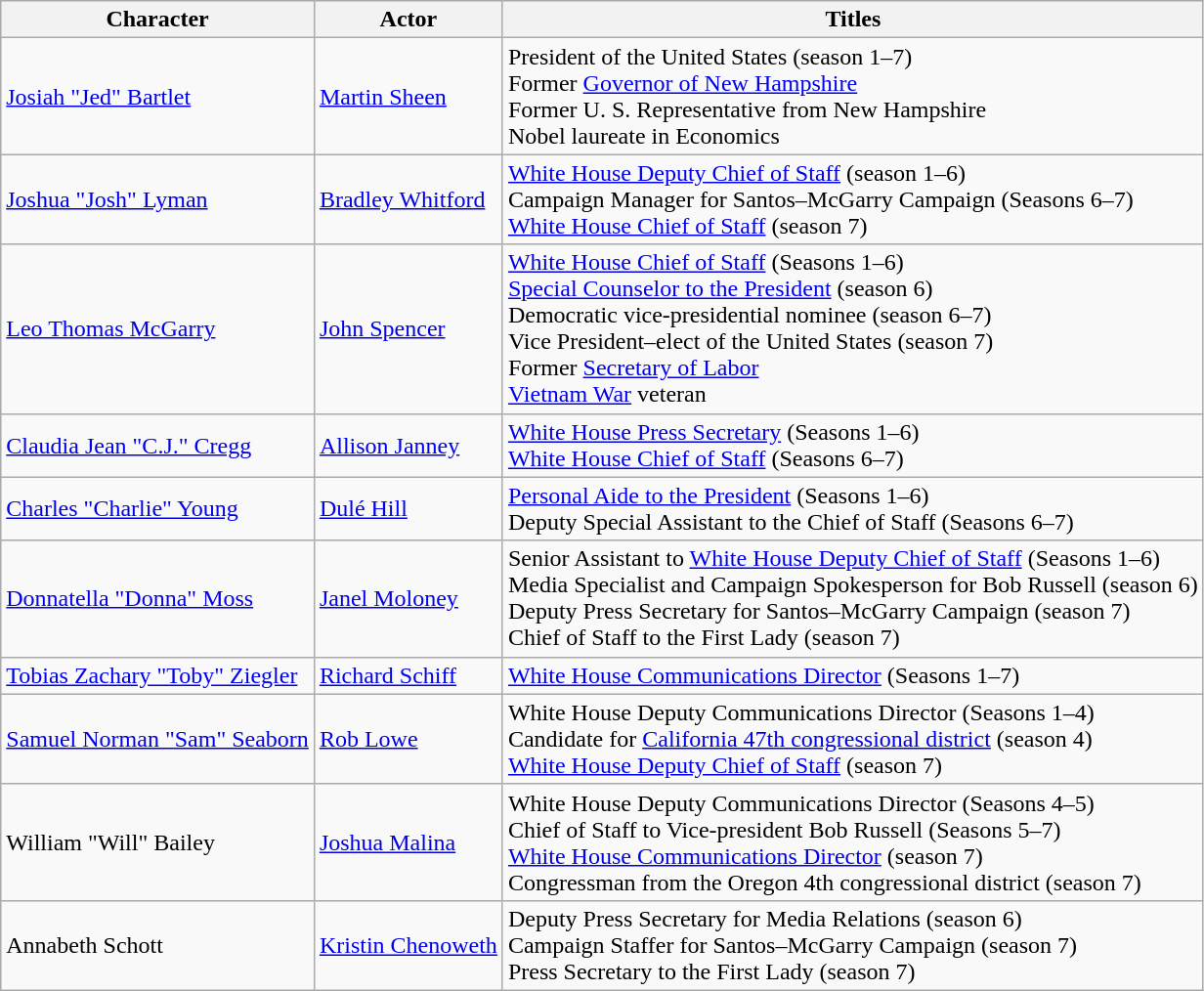<table class="wikitable">
<tr>
<th>Character</th>
<th>Actor</th>
<th>Titles</th>
</tr>
<tr>
<td><a href='#'>Josiah "Jed" Bartlet</a></td>
<td><a href='#'>Martin Sheen</a></td>
<td>President of the United States (season 1–7)<br>Former <a href='#'>Governor of New Hampshire</a><br>Former U. S. Representative from New Hampshire<br>Nobel laureate in Economics</td>
</tr>
<tr>
<td><a href='#'>Joshua "Josh" Lyman</a></td>
<td><a href='#'>Bradley Whitford</a></td>
<td><a href='#'>White House Deputy Chief of Staff</a> (season 1–6)<br>Campaign Manager for Santos–McGarry Campaign (Seasons 6–7)<br><a href='#'>White House Chief of Staff</a> (season 7)</td>
</tr>
<tr>
<td><a href='#'>Leo Thomas McGarry</a></td>
<td><a href='#'>John Spencer</a></td>
<td><a href='#'>White House Chief of Staff</a> (Seasons 1–6)<br><a href='#'>Special Counselor to the President</a> (season 6)<br>Democratic vice-presidential nominee (season 6–7)<br>Vice President–elect of the United States (season 7)<br>Former <a href='#'>Secretary of Labor</a><br><a href='#'>Vietnam War</a> veteran</td>
</tr>
<tr>
<td><a href='#'>Claudia Jean "C.J." Cregg</a></td>
<td><a href='#'>Allison Janney</a></td>
<td><a href='#'>White House Press Secretary</a> (Seasons 1–6)<br><a href='#'>White House Chief of Staff</a> (Seasons 6–7)</td>
</tr>
<tr>
<td><a href='#'>Charles "Charlie" Young</a></td>
<td><a href='#'>Dulé Hill</a></td>
<td><a href='#'>Personal Aide to the President</a> (Seasons 1–6)<br>Deputy Special Assistant to the Chief of Staff (Seasons 6–7)</td>
</tr>
<tr>
<td><a href='#'>Donnatella "Donna" Moss</a></td>
<td><a href='#'>Janel Moloney</a></td>
<td>Senior Assistant to <a href='#'>White House Deputy Chief of Staff</a> (Seasons 1–6)<br>Media Specialist and Campaign Spokesperson for Bob Russell (season 6)<br>Deputy Press Secretary for Santos–McGarry Campaign (season 7)<br>Chief of Staff to the First Lady (season 7)</td>
</tr>
<tr>
<td><a href='#'>Tobias Zachary "Toby" Ziegler</a></td>
<td><a href='#'>Richard Schiff</a></td>
<td><a href='#'>White House Communications Director</a> (Seasons 1–7)</td>
</tr>
<tr>
<td><a href='#'>Samuel Norman "Sam" Seaborn</a></td>
<td><a href='#'>Rob Lowe</a></td>
<td>White House Deputy Communications Director (Seasons 1–4)<br>Candidate for <a href='#'>California 47th congressional district</a> (season 4)<br><a href='#'>White House Deputy Chief of Staff</a> (season 7)</td>
</tr>
<tr>
<td>William "Will" Bailey</td>
<td><a href='#'>Joshua Malina</a></td>
<td>White House Deputy Communications Director (Seasons 4–5)<br>Chief of Staff to Vice-president Bob Russell (Seasons 5–7)<br><a href='#'>White House Communications Director</a> (season 7)<br>Congressman from the Oregon 4th congressional district (season 7)</td>
</tr>
<tr>
<td>Annabeth Schott</td>
<td><a href='#'>Kristin Chenoweth</a></td>
<td>Deputy Press Secretary for Media Relations (season 6)<br>Campaign Staffer for Santos–McGarry Campaign (season 7)<br>Press Secretary to the First Lady (season 7)</td>
</tr>
</table>
